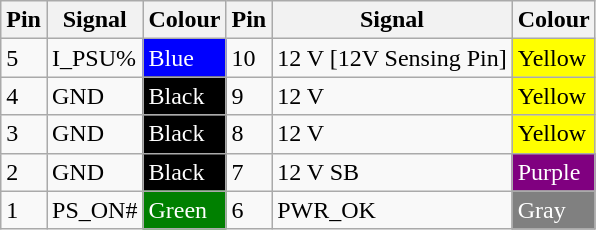<table class="wikitable">
<tr>
<th>Pin</th>
<th>Signal</th>
<th>Colour</th>
<th>Pin</th>
<th>Signal</th>
<th>Colour</th>
</tr>
<tr>
<td>5</td>
<td>I_PSU%</td>
<td style="background-color:blue; color:white;">Blue</td>
<td>10</td>
<td>12 V [12V Sensing Pin]</td>
<td style="background-color:yellow; color:black;">Yellow</td>
</tr>
<tr>
<td>4</td>
<td>GND</td>
<td style="background-color:black; color:white;">Black</td>
<td>9</td>
<td>12 V</td>
<td style="background-color:yellow; color:black;">Yellow</td>
</tr>
<tr>
<td>3</td>
<td>GND</td>
<td style="background-color:black; color:white;">Black</td>
<td>8</td>
<td>12 V</td>
<td style="background-color:yellow; color:black;">Yellow</td>
</tr>
<tr>
<td>2</td>
<td>GND</td>
<td style="background-color:black; color:white;">Black</td>
<td>7</td>
<td>12 V SB</td>
<td style="background-color:purple; color:white;">Purple</td>
</tr>
<tr>
<td>1</td>
<td>PS_ON#</td>
<td style="background-color:green; color:white;">Green</td>
<td>6</td>
<td>PWR_OK</td>
<td style="background-color:gray; color:white;">Gray</td>
</tr>
</table>
